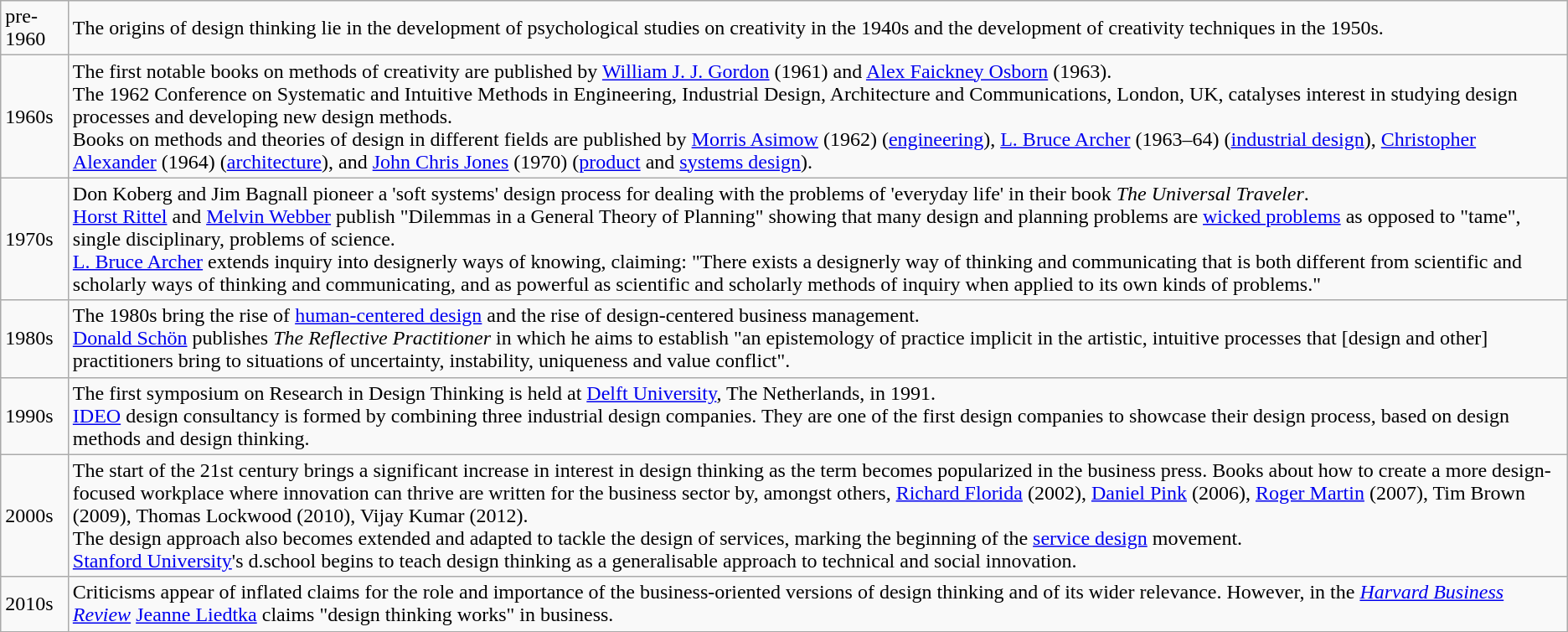<table class="wikitable">
<tr>
<td>pre-1960</td>
<td>The origins of design thinking lie in the development of psychological studies on creativity in the 1940s and the development of creativity techniques in the 1950s.</td>
</tr>
<tr>
<td>1960s</td>
<td>The first notable books on methods of creativity are published by <a href='#'>William J. J. Gordon</a>  (1961) and <a href='#'>Alex Faickney Osborn</a> (1963).<br>The 1962 Conference on Systematic and Intuitive Methods in Engineering, Industrial Design, Architecture and Communications, London, UK, catalyses interest in studying design processes and developing new design methods.<br>Books on methods and theories of design in different fields are published by <a href='#'>Morris Asimow</a> (1962) (<a href='#'>engineering</a>), <a href='#'>L. Bruce Archer</a> (1963–64) (<a href='#'>industrial design</a>), <a href='#'>Christopher Alexander</a> (1964) (<a href='#'>architecture</a>), and <a href='#'>John Chris Jones</a> (1970) (<a href='#'>product</a> and <a href='#'>systems design</a>).</td>
</tr>
<tr>
<td>1970s</td>
<td>Don Koberg and Jim Bagnall pioneer a 'soft systems' design process for dealing with the problems of 'everyday life' in their book <em>The Universal Traveler</em>.<br><a href='#'>Horst Rittel</a> and <a href='#'>Melvin Webber</a> publish "Dilemmas in a General Theory of Planning" showing that many design and planning problems are <a href='#'>wicked problems</a> as opposed to "tame", single disciplinary, problems of science.<br><a href='#'>L. Bruce Archer</a> extends inquiry into designerly ways of knowing, claiming: "There exists a designerly way of thinking and communicating that is both different from scientific and scholarly ways of thinking and communicating, and as powerful as scientific and scholarly methods of inquiry when applied to its own kinds of problems."</td>
</tr>
<tr>
<td>1980s</td>
<td>The 1980s bring the rise of <a href='#'>human-centered design</a> and the rise of design-centered business management.<br><a href='#'>Donald Schön</a> publishes <em>The Reflective Practitioner</em> in which he aims to establish "an epistemology of practice implicit in the artistic, intuitive processes that [design and other] practitioners bring to situations of uncertainty, instability, uniqueness and value conflict".</td>
</tr>
<tr>
<td>1990s</td>
<td>The first symposium on Research in Design Thinking is held at <a href='#'>Delft University</a>, The Netherlands, in 1991.<br><a href='#'>IDEO</a> design consultancy is formed by combining three industrial design companies. They are one of the first design companies to showcase their design process, based on design methods and design thinking.</td>
</tr>
<tr>
<td>2000s</td>
<td>The start of the 21st century brings a significant increase in interest in design thinking as the term becomes popularized in the business press. Books about how to create a more design-focused workplace where innovation can thrive are written for the business sector by, amongst others, <a href='#'>Richard Florida</a> (2002), <a href='#'>Daniel Pink</a> (2006), <a href='#'>Roger Martin</a> (2007), Tim Brown (2009), Thomas Lockwood (2010), Vijay Kumar (2012).<br>The design approach also becomes extended and adapted to tackle the design of services, marking the beginning of the <a href='#'>service design</a> movement.<br><a href='#'>Stanford University</a>'s d.school begins to teach design thinking as a generalisable approach to technical and social innovation.</td>
</tr>
<tr>
<td>2010s</td>
<td>Criticisms appear of inflated claims for the role and importance of the business-oriented versions of design thinking and of its wider relevance. However, in the <em><a href='#'>Harvard Business Review</a></em> <a href='#'>Jeanne Liedtka</a> claims "design thinking works" in business.</td>
</tr>
</table>
